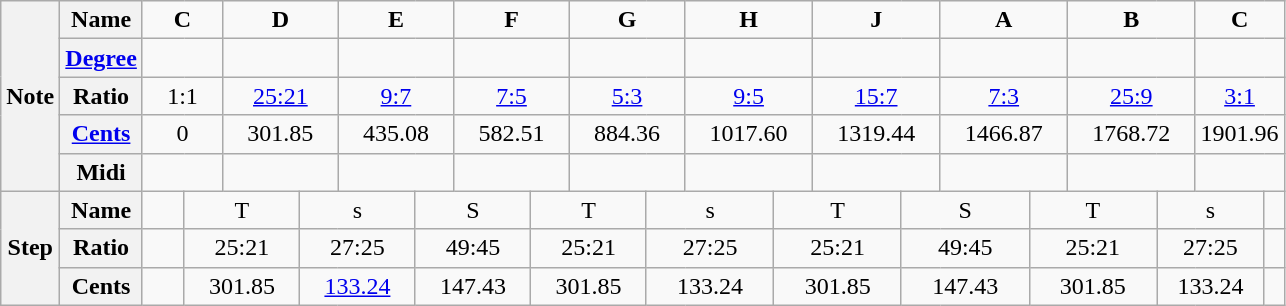<table class="wikitable" style="text-align:center">
<tr>
<th rowspan="5">Note</th>
<th>Name</th>
<td colspan="2"><strong>C</strong></td>
<td colspan="2"><strong>D</strong></td>
<td colspan="2"><strong>E</strong></td>
<td colspan="2"><strong>F</strong></td>
<td colspan="2"><strong>G</strong></td>
<td colspan="2"><strong>H</strong></td>
<td colspan="2"><strong>J</strong></td>
<td colspan="2"><strong>A</strong></td>
<td colspan="2"><strong>B</strong></td>
<td colspan="2"><strong>C</strong></td>
</tr>
<tr>
<th><a href='#'>Degree</a></th>
<td colspan="2"></td>
<td colspan="2"></td>
<td colspan="2"></td>
<td colspan="2"></td>
<td colspan="2"></td>
<td colspan="2"></td>
<td colspan="2"></td>
<td colspan="2"></td>
<td colspan="2"></td>
<td colspan="2"></td>
</tr>
<tr>
<th>Ratio</th>
<td colspan="2">1:1</td>
<td colspan="2"><a href='#'>25:21</a></td>
<td colspan="2"><a href='#'>9:7</a></td>
<td colspan="2"><a href='#'>7:5</a></td>
<td colspan="2"><a href='#'>5:3</a></td>
<td colspan="2"><a href='#'>9:5</a></td>
<td colspan="2"><a href='#'>15:7</a></td>
<td colspan="2"><a href='#'>7:3</a></td>
<td colspan="2"><a href='#'>25:9</a></td>
<td colspan="2"><a href='#'>3:1</a></td>
</tr>
<tr>
<th><a href='#'>Cents</a></th>
<td colspan="2">0</td>
<td colspan="2">301.85</td>
<td colspan="2">435.08</td>
<td colspan="2">582.51</td>
<td colspan="2">884.36</td>
<td colspan="2">1017.60</td>
<td colspan="2">1319.44</td>
<td colspan="2">1466.87</td>
<td colspan="2">1768.72</td>
<td colspan="2">1901.96</td>
</tr>
<tr>
<th>Midi</th>
<td colspan="2"></td>
<td colspan="2"></td>
<td colspan="2"></td>
<td colspan="2"></td>
<td colspan="2"></td>
<td colspan="2"></td>
<td colspan="2"></td>
<td colspan="2"></td>
<td colspan="2"></td>
<td colspan="2"></td>
</tr>
<tr>
<th rowspan="3">Step</th>
<th>Name</th>
<td></td>
<td colspan="2">T</td>
<td colspan="2">s</td>
<td colspan="2">S</td>
<td colspan="2">T</td>
<td colspan="2">s</td>
<td colspan="2">T</td>
<td colspan="2">S</td>
<td colspan="2">T</td>
<td colspan="2">s</td>
<td></td>
</tr>
<tr>
<th>Ratio</th>
<td></td>
<td colspan="2">25:21</td>
<td colspan="2">27:25</td>
<td colspan="2">49:45</td>
<td colspan="2">25:21</td>
<td colspan="2">27:25</td>
<td colspan="2">25:21</td>
<td colspan="2">49:45</td>
<td colspan="2">25:21</td>
<td colspan="2">27:25</td>
<td></td>
</tr>
<tr>
<th>Cents</th>
<td></td>
<td colspan="2">301.85</td>
<td colspan="2"><a href='#'>133.24</a></td>
<td colspan="2">147.43</td>
<td colspan="2">301.85</td>
<td colspan="2">133.24</td>
<td colspan="2">301.85</td>
<td colspan="2">147.43</td>
<td colspan="2">301.85</td>
<td colspan="2">133.24</td>
<td></td>
</tr>
</table>
